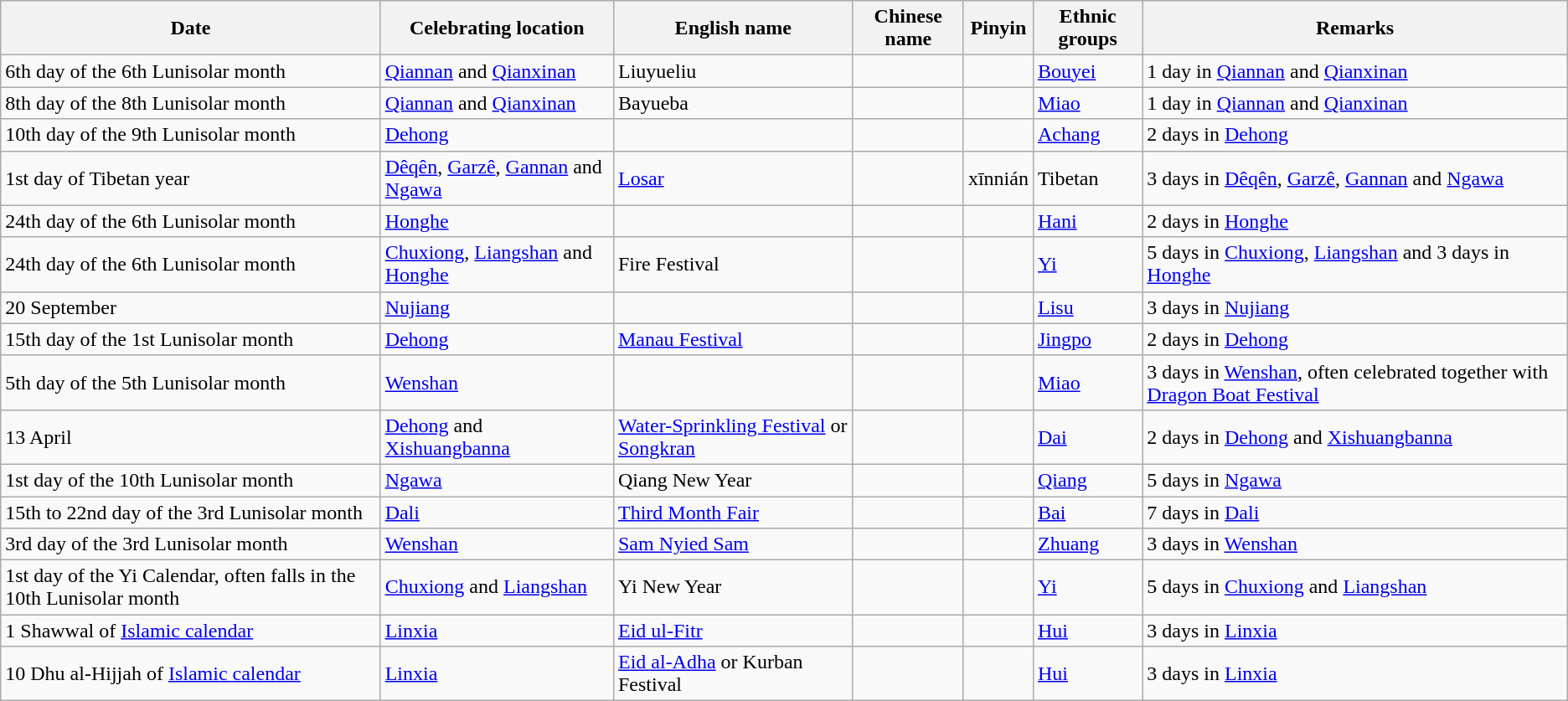<table class="wikitable">
<tr>
<th>Date</th>
<th>Celebrating location</th>
<th>English name</th>
<th>Chinese name</th>
<th>Pinyin</th>
<th>Ethnic groups</th>
<th>Remarks</th>
</tr>
<tr>
<td>6th day of the 6th Lunisolar month</td>
<td><a href='#'>Qiannan</a> and <a href='#'>Qianxinan</a></td>
<td>Liuyueliu</td>
<td></td>
<td></td>
<td><a href='#'>Bouyei</a></td>
<td>1 day in <a href='#'>Qiannan</a> and <a href='#'>Qianxinan</a></td>
</tr>
<tr>
<td>8th day of the 8th Lunisolar month</td>
<td><a href='#'>Qiannan</a> and <a href='#'>Qianxinan</a></td>
<td>Bayueba</td>
<td></td>
<td></td>
<td><a href='#'>Miao</a></td>
<td>1 day in <a href='#'>Qiannan</a> and <a href='#'>Qianxinan</a></td>
</tr>
<tr>
<td>10th day of the 9th Lunisolar month</td>
<td><a href='#'>Dehong</a></td>
<td></td>
<td></td>
<td></td>
<td><a href='#'>Achang</a></td>
<td>2 days in <a href='#'>Dehong</a></td>
</tr>
<tr>
<td>1st day of Tibetan year</td>
<td><a href='#'>Dêqên</a>, <a href='#'>Garzê</a>, <a href='#'>Gannan</a> and <a href='#'>Ngawa</a></td>
<td><a href='#'>Losar</a></td>
<td></td>
<td> xīnnián</td>
<td>Tibetan</td>
<td>3 days in <a href='#'>Dêqên</a>, <a href='#'>Garzê</a>, <a href='#'>Gannan</a> and <a href='#'>Ngawa</a></td>
</tr>
<tr>
<td>24th day of the 6th Lunisolar month</td>
<td><a href='#'>Honghe</a></td>
<td></td>
<td></td>
<td></td>
<td><a href='#'>Hani</a></td>
<td>2 days in <a href='#'>Honghe</a></td>
</tr>
<tr>
<td>24th day of the 6th Lunisolar month</td>
<td><a href='#'>Chuxiong</a>, <a href='#'>Liangshan</a> and <a href='#'>Honghe</a></td>
<td>Fire Festival</td>
<td></td>
<td></td>
<td><a href='#'>Yi</a></td>
<td>5 days in <a href='#'>Chuxiong</a>, <a href='#'>Liangshan</a> and 3 days in <a href='#'>Honghe</a></td>
</tr>
<tr>
<td>20 September</td>
<td><a href='#'>Nujiang</a></td>
<td></td>
<td></td>
<td></td>
<td><a href='#'>Lisu</a></td>
<td>3 days in <a href='#'>Nujiang</a></td>
</tr>
<tr>
<td>15th day of the 1st Lunisolar month</td>
<td><a href='#'>Dehong</a></td>
<td><a href='#'>Manau Festival</a></td>
<td></td>
<td></td>
<td><a href='#'>Jingpo</a></td>
<td>2 days in <a href='#'>Dehong</a></td>
</tr>
<tr>
<td>5th day of the 5th Lunisolar month</td>
<td><a href='#'>Wenshan</a></td>
<td></td>
<td></td>
<td></td>
<td><a href='#'>Miao</a></td>
<td>3 days in <a href='#'>Wenshan</a>, often celebrated together with <a href='#'>Dragon Boat Festival</a></td>
</tr>
<tr>
<td>13 April</td>
<td><a href='#'>Dehong</a> and <a href='#'>Xishuangbanna</a></td>
<td><a href='#'>Water-Sprinkling Festival</a> or <a href='#'>Songkran</a></td>
<td></td>
<td></td>
<td><a href='#'>Dai</a></td>
<td>2 days in <a href='#'>Dehong</a> and <a href='#'>Xishuangbanna</a></td>
</tr>
<tr>
<td>1st day of the 10th Lunisolar month</td>
<td><a href='#'>Ngawa</a></td>
<td>Qiang New Year</td>
<td></td>
<td></td>
<td><a href='#'>Qiang</a></td>
<td>5 days in <a href='#'>Ngawa</a></td>
</tr>
<tr>
<td>15th to 22nd day of the 3rd Lunisolar month</td>
<td><a href='#'>Dali</a></td>
<td><a href='#'>Third Month Fair</a></td>
<td></td>
<td></td>
<td><a href='#'>Bai</a></td>
<td>7 days in <a href='#'>Dali</a></td>
</tr>
<tr>
<td>3rd day of the 3rd Lunisolar month</td>
<td><a href='#'>Wenshan</a></td>
<td><a href='#'>Sam Nyied Sam</a></td>
<td></td>
<td></td>
<td><a href='#'>Zhuang</a></td>
<td>3 days in <a href='#'>Wenshan</a></td>
</tr>
<tr>
<td>1st day of the Yi Calendar, often falls in the 10th Lunisolar month</td>
<td><a href='#'>Chuxiong</a> and <a href='#'>Liangshan</a></td>
<td>Yi New Year</td>
<td></td>
<td></td>
<td><a href='#'>Yi</a></td>
<td>5 days in <a href='#'>Chuxiong</a> and <a href='#'>Liangshan</a></td>
</tr>
<tr>
<td>1 Shawwal of <a href='#'>Islamic calendar</a></td>
<td><a href='#'>Linxia</a></td>
<td><a href='#'>Eid ul-Fitr</a></td>
<td></td>
<td></td>
<td><a href='#'>Hui</a></td>
<td>3 days in <a href='#'>Linxia</a></td>
</tr>
<tr>
<td>10 Dhu al-Hijjah of <a href='#'>Islamic calendar</a></td>
<td><a href='#'>Linxia</a></td>
<td><a href='#'>Eid al-Adha</a> or Kurban Festival</td>
<td></td>
<td></td>
<td><a href='#'>Hui</a></td>
<td>3 days in <a href='#'>Linxia</a></td>
</tr>
</table>
